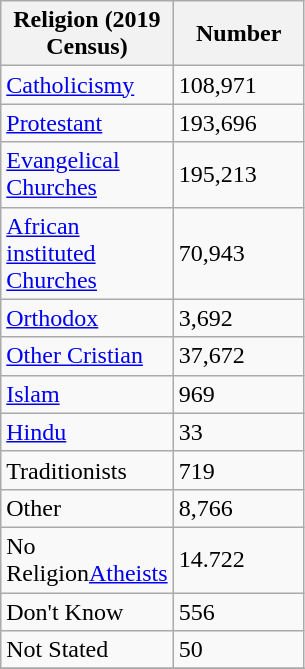<table class="wikitable">
<tr>
<th style="width:100px;">Religion (2019 Census)</th>
<th style="width:80px;">Number</th>
</tr>
<tr>
<td><a href='#'>Catholicismy</a></td>
<td>108,971</td>
</tr>
<tr>
<td><a href='#'>Protestant</a></td>
<td>193,696</td>
</tr>
<tr>
<td><a href='#'>Evangelical Churches</a></td>
<td>195,213</td>
</tr>
<tr>
<td><a href='#'>African instituted Churches</a></td>
<td>70,943</td>
</tr>
<tr>
<td><a href='#'>Orthodox</a></td>
<td>3,692</td>
</tr>
<tr>
<td><a href='#'>Other Cristian</a></td>
<td>37,672</td>
</tr>
<tr>
<td><a href='#'>Islam</a></td>
<td>969</td>
</tr>
<tr>
<td><a href='#'>Hindu</a></td>
<td>33</td>
</tr>
<tr>
<td>Traditionists</td>
<td>719</td>
</tr>
<tr>
<td>Other</td>
<td>8,766</td>
</tr>
<tr>
<td>No Religion<a href='#'>Atheists</a></td>
<td>14.722</td>
</tr>
<tr>
<td>Don't Know</td>
<td>556</td>
</tr>
<tr>
<td>Not Stated</td>
<td>50</td>
</tr>
<tr>
</tr>
</table>
